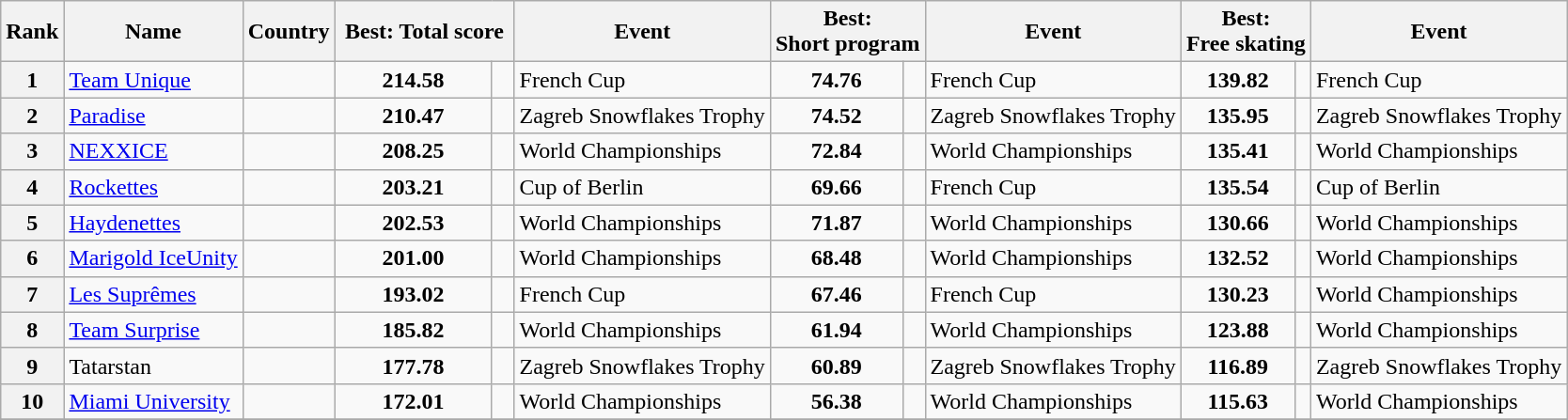<table class="wikitable sortable">
<tr>
<th>Rank</th>
<th>Name</th>
<th>Country</th>
<th width=120px colspan="2">Best: Total score</th>
<th>Event</th>
<th colspan="2">Best: <br> Short program</th>
<th>Event</th>
<th colspan="2">Best: <br> Free skating</th>
<th>Event</th>
</tr>
<tr>
<th>1</th>
<td><a href='#'>Team Unique</a></td>
<td align=center></td>
<td align=center><strong>214.58</strong></td>
<td align=center></td>
<td>French Cup</td>
<td align=center><strong>74.76</strong></td>
<td align=center></td>
<td>French Cup</td>
<td align=center><strong>139.82</strong></td>
<td align=center></td>
<td>French Cup</td>
</tr>
<tr>
<th>2</th>
<td><a href='#'>Paradise</a></td>
<td align=center></td>
<td align=center><strong>210.47</strong></td>
<td align=center></td>
<td>Zagreb Snowflakes Trophy</td>
<td align=center><strong>74.52</strong></td>
<td align=center></td>
<td>Zagreb Snowflakes Trophy</td>
<td align=center><strong>135.95</strong></td>
<td align=center></td>
<td>Zagreb Snowflakes Trophy</td>
</tr>
<tr>
<th>3</th>
<td><a href='#'>NEXXICE</a></td>
<td align=center></td>
<td align=center><strong>208.25</strong></td>
<td align=center></td>
<td>World Championships</td>
<td align=center><strong>72.84</strong></td>
<td align=center></td>
<td>World Championships</td>
<td align=center><strong>135.41</strong></td>
<td align=center></td>
<td>World Championships</td>
</tr>
<tr>
<th>4</th>
<td><a href='#'>Rockettes</a></td>
<td align=center></td>
<td align=center><strong>203.21</strong></td>
<td align=center></td>
<td>Cup of Berlin</td>
<td align=center><strong>69.66</strong></td>
<td align=center></td>
<td>French Cup</td>
<td align=center><strong>135.54</strong></td>
<td align=center></td>
<td>Cup of Berlin</td>
</tr>
<tr>
<th>5</th>
<td><a href='#'>Haydenettes</a></td>
<td align=center></td>
<td align=center><strong>202.53</strong></td>
<td align=center></td>
<td>World Championships</td>
<td align=center><strong>71.87</strong></td>
<td align=center></td>
<td>World Championships</td>
<td align=center><strong>130.66</strong></td>
<td align=center></td>
<td>World Championships</td>
</tr>
<tr>
<th>6</th>
<td><a href='#'>Marigold IceUnity</a></td>
<td align=center></td>
<td align=center><strong>201.00</strong></td>
<td align=center></td>
<td>World Championships</td>
<td align=center><strong>68.48</strong></td>
<td align=center></td>
<td>World Championships</td>
<td align=center><strong>132.52</strong></td>
<td align=center></td>
<td>World Championships</td>
</tr>
<tr>
<th>7</th>
<td><a href='#'>Les Suprêmes</a></td>
<td align=center></td>
<td align=center><strong>193.02</strong></td>
<td align=center></td>
<td>French Cup</td>
<td align=center><strong>67.46</strong></td>
<td align=center></td>
<td>French Cup</td>
<td align=center><strong>130.23</strong></td>
<td align=center></td>
<td>World Championships</td>
</tr>
<tr>
<th>8</th>
<td><a href='#'>Team Surprise</a></td>
<td align=center></td>
<td align=center><strong>185.82</strong></td>
<td align=center></td>
<td>World Championships</td>
<td align=center><strong>61.94</strong></td>
<td align=center></td>
<td>World Championships</td>
<td align=center><strong>123.88</strong></td>
<td align=center></td>
<td>World Championships</td>
</tr>
<tr>
<th>9</th>
<td>Tatarstan</td>
<td align=center></td>
<td align=center><strong>177.78</strong></td>
<td align=center></td>
<td>Zagreb Snowflakes Trophy</td>
<td align=center><strong>60.89</strong></td>
<td align=center></td>
<td>Zagreb Snowflakes Trophy</td>
<td align=center><strong>116.89</strong></td>
<td align=center></td>
<td>Zagreb Snowflakes Trophy</td>
</tr>
<tr>
<th>10</th>
<td><a href='#'>Miami University</a></td>
<td align=center></td>
<td align=center><strong>172.01</strong></td>
<td align=center></td>
<td>World Championships</td>
<td align=center><strong>56.38</strong></td>
<td align=center></td>
<td>World Championships</td>
<td align=center><strong>115.63</strong></td>
<td align=center></td>
<td>World Championships</td>
</tr>
<tr>
</tr>
</table>
